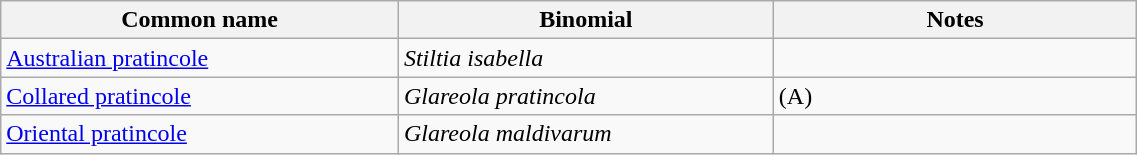<table style="width:60%;" class="wikitable">
<tr>
<th width=35%>Common name</th>
<th width=33%>Binomial</th>
<th width=32%>Notes</th>
</tr>
<tr>
<td><a href='#'>Australian pratincole</a></td>
<td><em>Stiltia isabella</em></td>
<td></td>
</tr>
<tr>
<td><a href='#'>Collared pratincole</a></td>
<td><em>Glareola pratincola</em></td>
<td>(A)</td>
</tr>
<tr>
<td><a href='#'>Oriental pratincole</a></td>
<td><em>Glareola maldivarum</em></td>
<td></td>
</tr>
</table>
